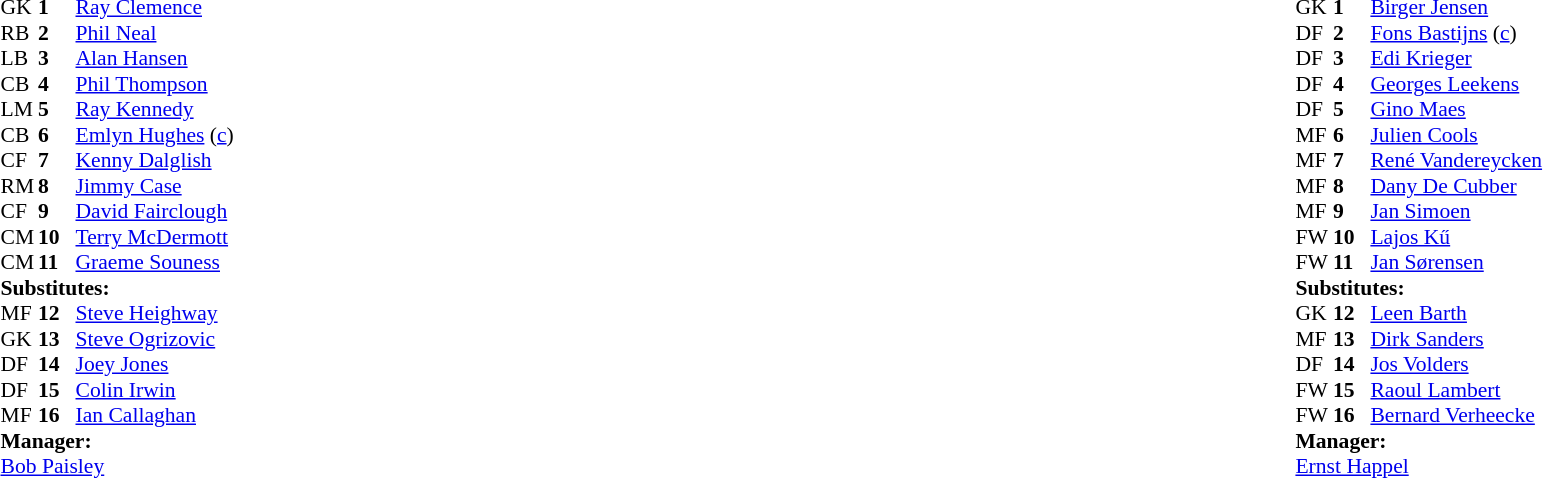<table width=100%>
<tr>
<td valign="top" width="50%"><br><table style="font-size:90%" cellspacing="0" cellpadding="0">
<tr>
<td colspan="4"></td>
</tr>
<tr>
<th width=25></th>
<th width=25></th>
</tr>
<tr>
<td>GK</td>
<td><strong>1</strong></td>
<td> <a href='#'>Ray Clemence</a></td>
</tr>
<tr>
<td>RB</td>
<td><strong>2</strong></td>
<td> <a href='#'>Phil Neal</a></td>
</tr>
<tr>
<td>LB</td>
<td><strong>3</strong></td>
<td> <a href='#'>Alan Hansen</a></td>
</tr>
<tr>
<td>CB</td>
<td><strong>4</strong></td>
<td> <a href='#'>Phil Thompson</a></td>
</tr>
<tr>
<td>LM</td>
<td><strong>5</strong></td>
<td> <a href='#'>Ray Kennedy</a></td>
</tr>
<tr>
<td>CB</td>
<td><strong>6</strong></td>
<td> <a href='#'>Emlyn Hughes</a> (<a href='#'>c</a>)</td>
</tr>
<tr>
<td>CF</td>
<td><strong>7</strong></td>
<td> <a href='#'>Kenny Dalglish</a></td>
</tr>
<tr>
<td>RM</td>
<td><strong>8</strong></td>
<td> <a href='#'>Jimmy Case</a></td>
<td></td>
<td></td>
</tr>
<tr>
<td>CF</td>
<td><strong>9</strong></td>
<td> <a href='#'>David Fairclough</a></td>
</tr>
<tr>
<td>CM</td>
<td><strong>10</strong></td>
<td> <a href='#'>Terry McDermott</a></td>
</tr>
<tr>
<td>CM</td>
<td><strong>11</strong></td>
<td> <a href='#'>Graeme Souness</a></td>
</tr>
<tr>
<td colspan=3><strong>Substitutes:</strong></td>
</tr>
<tr>
<td>MF</td>
<td><strong>12</strong></td>
<td> <a href='#'>Steve Heighway</a></td>
<td></td>
<td></td>
</tr>
<tr>
<td>GK</td>
<td><strong>13</strong></td>
<td> <a href='#'>Steve Ogrizovic</a></td>
</tr>
<tr>
<td>DF</td>
<td><strong>14</strong></td>
<td> <a href='#'>Joey Jones</a></td>
</tr>
<tr>
<td>DF</td>
<td><strong>15</strong></td>
<td> <a href='#'>Colin Irwin</a></td>
</tr>
<tr>
<td>MF</td>
<td><strong>16</strong></td>
<td> <a href='#'>Ian Callaghan</a></td>
</tr>
<tr>
<td colspan=3><strong>Manager:</strong></td>
</tr>
<tr>
<td colspan=4> <a href='#'>Bob Paisley</a></td>
</tr>
</table>
</td>
<td valign="top"></td>
<td valign="top" width="50%"><br><table style="font-size:90%" cellspacing="0" cellpadding="0" align=center>
<tr>
<td colspan="4"></td>
</tr>
<tr>
<th width=25></th>
<th width=25></th>
</tr>
<tr>
<td>GK</td>
<td><strong>1</strong></td>
<td> <a href='#'>Birger Jensen</a></td>
</tr>
<tr>
<td>DF</td>
<td><strong>2</strong></td>
<td> <a href='#'>Fons Bastijns</a> (<a href='#'>c</a>)</td>
</tr>
<tr>
<td>DF</td>
<td><strong>3</strong></td>
<td> <a href='#'>Edi Krieger</a></td>
</tr>
<tr>
<td>DF</td>
<td><strong>4</strong></td>
<td> <a href='#'>Georges Leekens</a></td>
</tr>
<tr>
<td>DF</td>
<td><strong>5</strong></td>
<td> <a href='#'>Gino Maes</a></td>
<td></td>
<td></td>
</tr>
<tr>
<td>MF</td>
<td><strong>6</strong></td>
<td> <a href='#'>Julien Cools</a></td>
</tr>
<tr>
<td>MF</td>
<td><strong>7</strong></td>
<td> <a href='#'>René Vandereycken</a></td>
<td></td>
</tr>
<tr>
<td>MF</td>
<td><strong>8</strong></td>
<td> <a href='#'>Dany De Cubber</a></td>
</tr>
<tr>
<td>MF</td>
<td><strong>9</strong></td>
<td> <a href='#'>Jan Simoen</a></td>
</tr>
<tr>
<td>FW</td>
<td><strong>10</strong></td>
<td> <a href='#'>Lajos Kű</a></td>
<td></td>
<td></td>
</tr>
<tr>
<td>FW</td>
<td><strong>11</strong></td>
<td> <a href='#'>Jan Sørensen</a></td>
</tr>
<tr>
<td colspan=3><strong>Substitutes:</strong></td>
</tr>
<tr>
<td>GK</td>
<td><strong>12</strong></td>
<td> <a href='#'>Leen Barth</a></td>
<td></td>
</tr>
<tr>
<td>MF</td>
<td><strong>13</strong></td>
<td> <a href='#'>Dirk Sanders</a></td>
<td></td>
<td></td>
</tr>
<tr>
<td>DF</td>
<td><strong>14</strong></td>
<td> <a href='#'>Jos Volders</a></td>
<td></td>
<td></td>
</tr>
<tr>
<td>FW</td>
<td><strong>15</strong></td>
<td> <a href='#'>Raoul Lambert</a></td>
<td></td>
</tr>
<tr>
<td>FW</td>
<td><strong>16</strong></td>
<td> <a href='#'>Bernard Verheecke</a></td>
<td></td>
</tr>
<tr>
<td colspan=3><strong>Manager:</strong></td>
</tr>
<tr>
<td colspan=4> <a href='#'>Ernst Happel</a></td>
</tr>
</table>
</td>
</tr>
</table>
